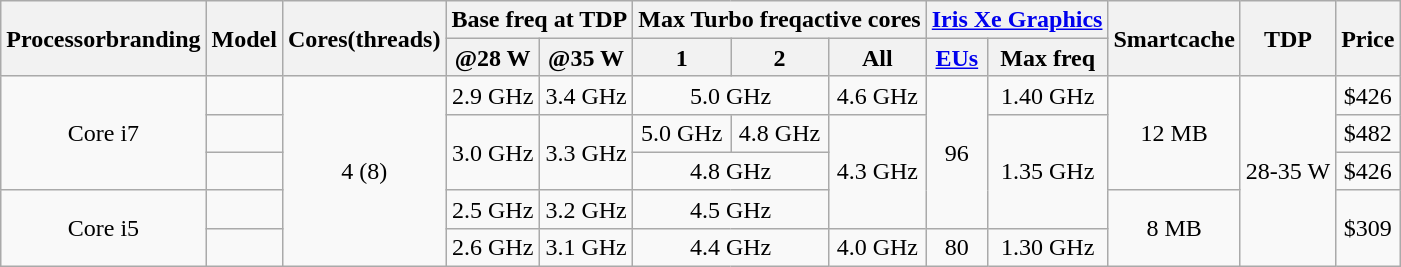<table class="wikitable sortable" style="text-align: center;">
<tr>
<th rowspan="2">Processorbranding</th>
<th rowspan="2">Model</th>
<th rowspan="2">Cores(threads)</th>
<th colspan="2">Base freq at TDP</th>
<th colspan="3">Max Turbo freqactive cores</th>
<th colspan="2"><a href='#'>Iris Xe Graphics</a></th>
<th rowspan="2">Smartcache</th>
<th rowspan="2">TDP</th>
<th rowspan="2">Price</th>
</tr>
<tr style="line-height:110%;">
<th>@28 W</th>
<th>@35 W</th>
<th>1</th>
<th>2</th>
<th>All</th>
<th><a href='#'>EUs</a></th>
<th>Max freq</th>
</tr>
<tr>
<td rowspan="3">Core i7</td>
<td></td>
<td rowspan="5">4 (8)</td>
<td>2.9 GHz</td>
<td>3.4 GHz</td>
<td colspan="2">5.0 GHz</td>
<td>4.6 GHz</td>
<td rowspan="4">96</td>
<td>1.40 GHz</td>
<td rowspan="3">12 MB</td>
<td rowspan="5">28-35 W</td>
<td>$426</td>
</tr>
<tr>
<td></td>
<td rowspan="2">3.0 GHz</td>
<td rowspan="2">3.3 GHz</td>
<td>5.0 GHz</td>
<td>4.8 GHz</td>
<td rowspan="3">4.3 GHz</td>
<td rowspan="3">1.35 GHz</td>
<td>$482</td>
</tr>
<tr>
<td></td>
<td colspan="2">4.8 GHz</td>
<td>$426</td>
</tr>
<tr>
<td rowspan="2">Core i5</td>
<td></td>
<td>2.5 GHz</td>
<td>3.2 GHz</td>
<td colspan="2">4.5 GHz</td>
<td rowspan="2">8 MB</td>
<td rowspan="2">$309</td>
</tr>
<tr>
<td></td>
<td>2.6 GHz</td>
<td>3.1 GHz</td>
<td colspan="2">4.4 GHz</td>
<td>4.0 GHz</td>
<td>80</td>
<td>1.30 GHz</td>
</tr>
</table>
